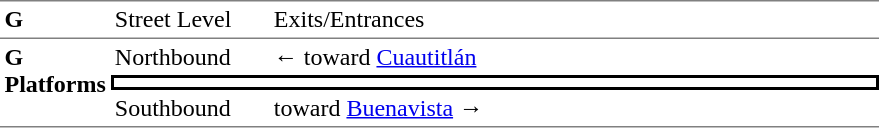<table border=0 cellspacing=0 cellpadding=3>
<tr>
<td style="border-top:solid 1px gray;" width=50 valign=top><strong>G</strong></td>
<td style="border-top:solid 1px gray;" width=100 valign=top>Street Level</td>
<td style="border-top:solid 1px gray;" width=400 valign=top>Exits/Entrances</td>
</tr>
<tr>
<td style="border-bottom:solid 1px gray;border-top:solid 1px gray;" width=50 rowspan=3 valign=top><strong>G<br>Platforms</strong></td>
<td style="border-top:solid 1px gray;" width=100>Northbound</td>
<td style="border-top:solid 1px gray;" width=390>←   toward <a href='#'>Cuautitlán</a> </td>
</tr>
<tr>
<td style="border-top:solid 2px black;border-right:solid 2px black;border-left:solid 2px black;border-bottom:solid 2px black;text-align:center;" colspan=2></td>
</tr>
<tr>
<td style="border-bottom:solid 1px gray;">Southbound</td>
<td style="border-bottom:solid 1px gray;">   toward <a href='#'>Buenavista</a> →</td>
</tr>
</table>
